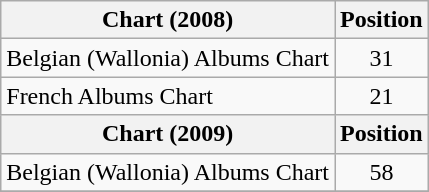<table class="wikitable sortable">
<tr>
<th>Chart (2008)</th>
<th>Position</th>
</tr>
<tr>
<td>Belgian (Wallonia) Albums Chart</td>
<td align="center">31</td>
</tr>
<tr>
<td>French Albums Chart</td>
<td align="center">21</td>
</tr>
<tr>
<th>Chart (2009)</th>
<th>Position</th>
</tr>
<tr>
<td>Belgian (Wallonia) Albums Chart</td>
<td align="center">58</td>
</tr>
<tr>
</tr>
</table>
